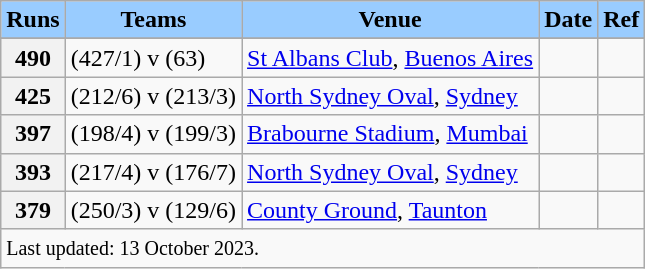<table class="wikitable">
<tr>
<th style="background-color:#99ccff;" scope="col">Runs</th>
<th style="background-color:#99ccff;" scope="col">Teams</th>
<th style="background-color:#99ccff;" scope="col">Venue</th>
<th style="background-color:#99ccff;" scope="col">Date</th>
<th style="background-color:#99ccff;" scope="col">Ref</th>
</tr>
<tr>
</tr>
<tr>
<th scope="row">490</th>
<td> (427/1) v  (63)</td>
<td><a href='#'>St Albans Club</a>, <a href='#'>Buenos Aires</a></td>
<td></td>
<td></td>
</tr>
<tr>
<th scope="row">425</th>
<td> (212/6) v  (213/3)</td>
<td><a href='#'>North Sydney Oval</a>, <a href='#'>Sydney</a></td>
<td></td>
<td></td>
</tr>
<tr>
<th scope="row">397</th>
<td> (198/4) v  (199/3)</td>
<td><a href='#'>Brabourne Stadium</a>, <a href='#'>Mumbai</a></td>
<td></td>
<td></td>
</tr>
<tr>
<th scope="row">393</th>
<td> (217/4) v  (176/7)</td>
<td><a href='#'>North Sydney Oval</a>, <a href='#'>Sydney</a></td>
<td></td>
<td></td>
</tr>
<tr>
<th scope="row">379</th>
<td> (250/3) v  (129/6)</td>
<td><a href='#'>County Ground</a>, <a href='#'>Taunton</a></td>
<td></td>
<td></td>
</tr>
<tr>
<td scope="row" colspan=5><small>Last updated: 13 October 2023.</small></td>
</tr>
</table>
